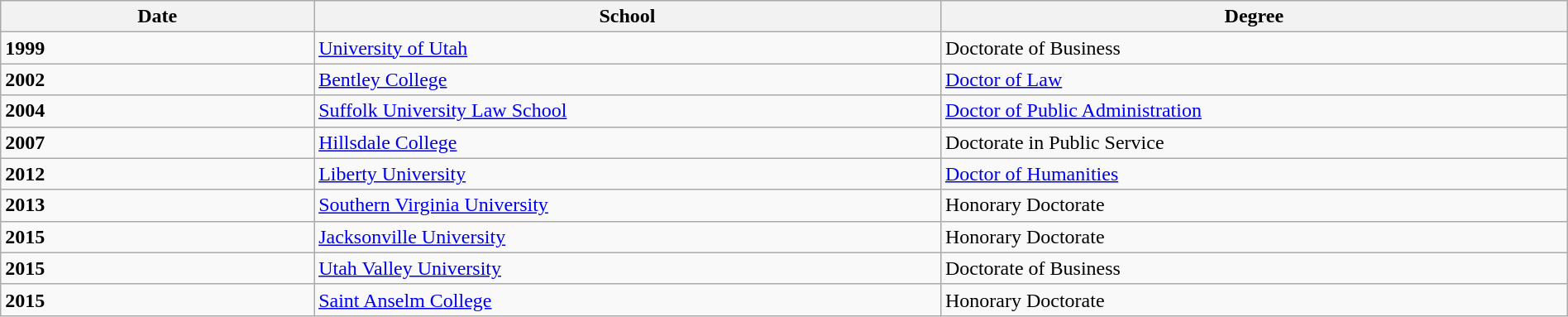<table class="wikitable" style="width:100%;">
<tr>
<th style="width:10%;">Date</th>
<th style="width:20%;">School</th>
<th style="width:20%;">Degree</th>
</tr>
<tr>
<td><strong>1999</strong></td>
<td><a href='#'>University of Utah</a></td>
<td>Doctorate of Business</td>
</tr>
<tr>
<td><strong>2002</strong></td>
<td><a href='#'>Bentley College</a></td>
<td><a href='#'>Doctor of Law</a></td>
</tr>
<tr>
<td><strong>2004</strong></td>
<td><a href='#'>Suffolk University Law School</a></td>
<td><a href='#'>Doctor of Public Administration</a></td>
</tr>
<tr>
<td><strong>2007</strong></td>
<td><a href='#'>Hillsdale College</a></td>
<td>Doctorate in Public Service</td>
</tr>
<tr>
<td><strong>2012</strong></td>
<td><a href='#'>Liberty University</a></td>
<td><a href='#'>Doctor of Humanities</a></td>
</tr>
<tr>
<td><strong>2013</strong></td>
<td><a href='#'>Southern Virginia University</a></td>
<td>Honorary Doctorate</td>
</tr>
<tr>
<td><strong>2015</strong></td>
<td><a href='#'>Jacksonville University</a></td>
<td>Honorary Doctorate</td>
</tr>
<tr>
<td><strong>2015</strong></td>
<td><a href='#'>Utah Valley University</a></td>
<td>Doctorate of Business</td>
</tr>
<tr>
<td><strong>2015</strong></td>
<td><a href='#'>Saint Anselm College</a></td>
<td>Honorary Doctorate</td>
</tr>
</table>
